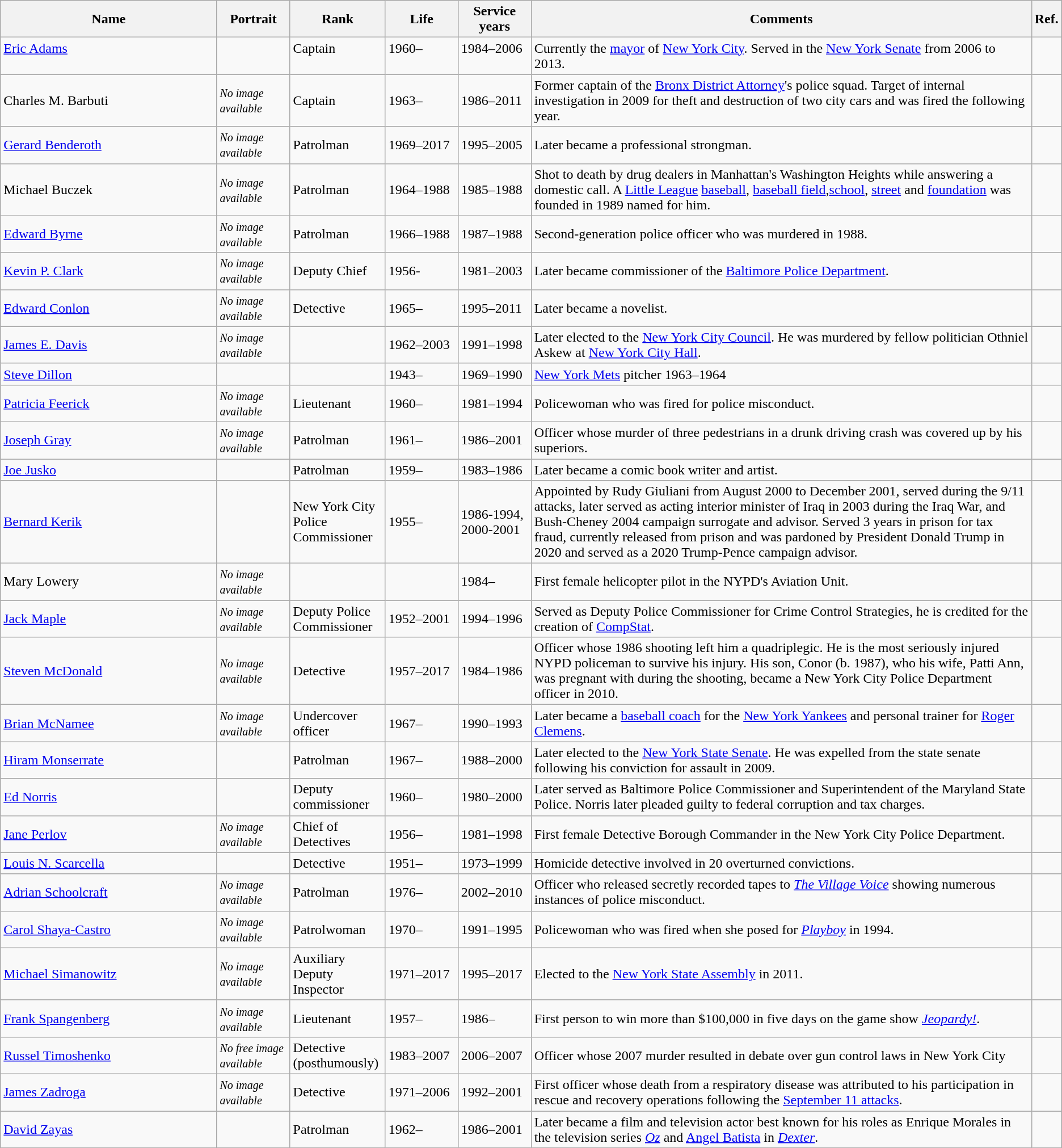<table class="sortable wikitable">
<tr>
<th width="21%">Name</th>
<th width="7%">Portrait</th>
<th width="9%">Rank</th>
<th width="7%">Life</th>
<th width="7%">Service years</th>
<th width="55%">Comments</th>
<th width="1%">Ref.</th>
</tr>
<tr valign="top">
<td><a href='#'>Eric Adams</a></td>
<td></td>
<td>Captain</td>
<td>1960–</td>
<td>1984–2006</td>
<td>Currently the <a href='#'>mayor</a> of <a href='#'>New York City</a>. Served in the <a href='#'>New York Senate</a> from 2006 to 2013.</td>
<td></td>
</tr>
<tr>
<td>Charles M. Barbuti</td>
<td><small><em>No image <br>available</em></small></td>
<td>Captain</td>
<td>1963–</td>
<td>1986–2011</td>
<td>Former captain of the <a href='#'>Bronx District Attorney</a>'s police squad. Target of internal investigation in 2009 for theft and destruction of two city cars and was fired the following year.</td>
<td></td>
</tr>
<tr>
<td><a href='#'>Gerard Benderoth</a></td>
<td><small><em>No image <br>available</em></small></td>
<td>Patrolman</td>
<td>1969–2017</td>
<td>1995–2005</td>
<td>Later became a professional strongman.</td>
</tr>
<tr>
<td>Michael Buczek</td>
<td><small><em>No image <br>available</em></small></td>
<td>Patrolman</td>
<td>1964–1988</td>
<td>1985–1988</td>
<td>Shot to death by drug dealers in Manhattan's Washington Heights while answering a domestic call. A <a href='#'>Little League</a> <a href='#'>baseball</a>, <a href='#'>baseball field</a>,<a href='#'>school</a>, <a href='#'>street</a> and <a href='#'>foundation</a> was founded in 1989 named for him.</td>
<td></td>
</tr>
<tr>
<td><a href='#'>Edward Byrne</a></td>
<td><small><em>No image <br>available</em></small></td>
<td>Patrolman</td>
<td>1966–1988</td>
<td>1987–1988</td>
<td>Second-generation police officer who was murdered in 1988.</td>
<td></td>
</tr>
<tr>
<td><a href='#'>Kevin P. Clark</a></td>
<td><small><em>No image <br>available</em></small></td>
<td>Deputy Chief</td>
<td>1956-</td>
<td>1981–2003</td>
<td>Later became commissioner of the <a href='#'>Baltimore Police Department</a>.</td>
<td></td>
</tr>
<tr>
<td><a href='#'>Edward Conlon</a></td>
<td><small><em>No image <br>available</em></small></td>
<td>Detective</td>
<td>1965–</td>
<td>1995–2011</td>
<td>Later became a novelist.</td>
<td></td>
</tr>
<tr>
<td><a href='#'>James E. Davis</a></td>
<td><small><em>No image <br>available</em></small></td>
<td></td>
<td>1962–2003</td>
<td>1991–1998</td>
<td>Later elected to the <a href='#'>New York City Council</a>. He was murdered by fellow politician Othniel Askew at <a href='#'>New York City Hall</a>.</td>
<td></td>
</tr>
<tr>
<td><a href='#'>Steve Dillon</a></td>
<td></td>
<td></td>
<td>1943–</td>
<td>1969–1990</td>
<td><a href='#'>New York Mets</a> pitcher 1963–1964</td>
<td></td>
</tr>
<tr>
<td><a href='#'>Patricia Feerick</a></td>
<td><small><em>No image <br>available</em></small></td>
<td>Lieutenant</td>
<td>1960–</td>
<td>1981–1994</td>
<td>Policewoman who was fired for police misconduct.</td>
<td></td>
</tr>
<tr>
<td><a href='#'>Joseph Gray</a></td>
<td><small><em>No image <br>available</em></small></td>
<td>Patrolman</td>
<td>1961–</td>
<td>1986–2001</td>
<td>Officer whose murder of three pedestrians in a drunk driving crash was covered up by his superiors.</td>
<td></td>
</tr>
<tr>
<td><a href='#'>Joe Jusko</a></td>
<td></td>
<td>Patrolman</td>
<td>1959–</td>
<td>1983–1986</td>
<td>Later became a comic book writer and artist.</td>
<td></td>
</tr>
<tr>
<td><a href='#'>Bernard Kerik</a></td>
<td></td>
<td>New York City Police Commissioner</td>
<td>1955–</td>
<td>1986-1994, 2000-2001</td>
<td>Appointed by Rudy Giuliani from August 2000 to December 2001, served during the 9/11 attacks, later served as acting interior minister of Iraq in 2003 during the Iraq War, and Bush-Cheney 2004 campaign surrogate and advisor. Served 3 years in prison for tax fraud, currently released from prison and was pardoned by President Donald Trump in 2020 and served as a 2020 Trump-Pence campaign advisor.</td>
<td></td>
</tr>
<tr>
<td>Mary Lowery</td>
<td><small><em>No image <br>available</em></small></td>
<td></td>
<td></td>
<td>1984–</td>
<td>First female helicopter pilot in the NYPD's Aviation Unit.</td>
<td></td>
</tr>
<tr>
<td><a href='#'>Jack Maple</a></td>
<td><small><em>No image <br>available</em></small></td>
<td>Deputy Police Commissioner</td>
<td>1952–2001</td>
<td>1994–1996</td>
<td>Served as Deputy Police Commissioner for Crime Control Strategies, he is credited for the creation of <a href='#'>CompStat</a>.</td>
<td></td>
</tr>
<tr>
<td><a href='#'>Steven McDonald</a></td>
<td><small><em>No image <br>available</em></small></td>
<td>Detective</td>
<td>1957–2017</td>
<td>1984–1986</td>
<td>Officer whose 1986 shooting left him a quadriplegic. He is the most seriously injured NYPD policeman to survive his injury. His son, Conor (b. 1987), who his wife, Patti Ann, was pregnant with during the shooting, became a New York City Police Department officer in 2010.</td>
<td></td>
</tr>
<tr>
<td><a href='#'>Brian McNamee</a></td>
<td><small><em>No image <br>available</em></small></td>
<td>Undercover officer</td>
<td>1967–</td>
<td>1990–1993</td>
<td>Later became a <a href='#'>baseball coach</a> for the <a href='#'>New York Yankees</a> and personal trainer for <a href='#'>Roger Clemens</a>.</td>
<td></td>
</tr>
<tr>
<td><a href='#'>Hiram Monserrate</a></td>
<td></td>
<td>Patrolman</td>
<td>1967–</td>
<td>1988–2000</td>
<td>Later elected to the <a href='#'>New York State Senate</a>. He was expelled from the state senate following his conviction for assault in 2009.</td>
<td></td>
</tr>
<tr>
<td><a href='#'>Ed Norris</a></td>
<td></td>
<td>Deputy commissioner</td>
<td>1960–</td>
<td>1980–2000</td>
<td>Later served as Baltimore Police Commissioner and Superintendent of the Maryland State Police. Norris later pleaded guilty to federal corruption and tax charges.</td>
<td></td>
</tr>
<tr>
<td><a href='#'>Jane Perlov</a></td>
<td><small><em>No image <br>available</em></small></td>
<td>Chief of Detectives</td>
<td>1956–</td>
<td>1981–1998</td>
<td>First female Detective Borough Commander in the New York City Police Department.</td>
<td></td>
</tr>
<tr>
<td><a href='#'>Louis N. Scarcella</a></td>
<td></td>
<td>Detective</td>
<td>1951–</td>
<td>1973–1999</td>
<td>Homicide detective involved in 20 overturned convictions.</td>
<td></td>
</tr>
<tr>
<td><a href='#'>Adrian Schoolcraft</a></td>
<td><small><em>No image <br>available</em></small></td>
<td>Patrolman</td>
<td>1976–</td>
<td>2002–2010</td>
<td>Officer who released secretly recorded tapes to <em><a href='#'>The Village Voice</a></em> showing numerous instances of police misconduct.</td>
<td></td>
</tr>
<tr>
<td><a href='#'>Carol Shaya-Castro</a></td>
<td><small><em>No image <br>available</em></small></td>
<td>Patrolwoman</td>
<td>1970–</td>
<td>1991–1995</td>
<td>Policewoman who was fired when she posed for <em><a href='#'>Playboy</a></em> in 1994.</td>
<td></td>
</tr>
<tr>
<td><a href='#'>Michael Simanowitz</a></td>
<td><small><em>No image <br>available</em></small></td>
<td>Auxiliary Deputy Inspector</td>
<td>1971–2017</td>
<td>1995–2017</td>
<td>Elected to the <a href='#'>New York State Assembly</a> in 2011.</td>
<td></td>
</tr>
<tr>
<td><a href='#'>Frank Spangenberg</a></td>
<td><small><em>No image <br>available</em></small></td>
<td>Lieutenant</td>
<td>1957–</td>
<td>1986–</td>
<td>First person to win more than $100,000 in five days on the game show <em><a href='#'>Jeopardy!</a></em>.</td>
<td></td>
</tr>
<tr>
<td><a href='#'>Russel Timoshenko</a></td>
<td><small><em>No free image <br>available</em></small></td>
<td>Detective (posthumously)</td>
<td>1983–2007</td>
<td>2006–2007</td>
<td>Officer whose 2007 murder resulted in debate over gun control laws in New York City</td>
<td></td>
</tr>
<tr>
<td><a href='#'>James Zadroga</a></td>
<td><small><em>No image <br>available</em></small></td>
<td>Detective</td>
<td>1971–2006</td>
<td>1992–2001</td>
<td>First officer whose death from a respiratory disease was attributed to his participation in rescue and recovery operations following the <a href='#'>September 11 attacks</a>.</td>
<td></td>
</tr>
<tr>
<td><a href='#'>David Zayas</a></td>
<td></td>
<td>Patrolman</td>
<td>1962–</td>
<td>1986–2001</td>
<td>Later became a film and television actor best known for his roles as Enrique Morales in the television series <em><a href='#'>Oz</a></em> and <a href='#'>Angel Batista</a> in <em><a href='#'>Dexter</a></em>.</td>
<td></td>
</tr>
</table>
